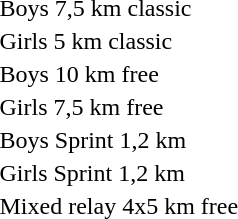<table>
<tr>
<td>Boys 7,5 km classic</td>
<td></td>
<td></td>
<td></td>
</tr>
<tr>
<td>Girls 5 km classic</td>
<td></td>
<td></td>
<td></td>
</tr>
<tr>
<td>Boys 10 km free</td>
<td></td>
<td></td>
<td></td>
</tr>
<tr>
<td>Girls 7,5 km free</td>
<td></td>
<td></td>
<td></td>
</tr>
<tr>
<td>Boys Sprint 1,2 km</td>
<td></td>
<td></td>
<td></td>
</tr>
<tr>
<td>Girls Sprint 1,2 km</td>
<td></td>
<td></td>
<td></td>
</tr>
<tr>
<td>Mixed relay 4x5 km free</td>
<td></td>
<td></td>
<td></td>
</tr>
</table>
